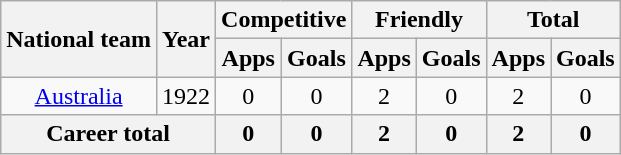<table class="wikitable" style="text-align:center">
<tr>
<th rowspan="2">National team</th>
<th rowspan="2">Year</th>
<th colspan="2">Competitive</th>
<th colspan="2">Friendly</th>
<th colspan="2">Total</th>
</tr>
<tr>
<th>Apps</th>
<th>Goals</th>
<th>Apps</th>
<th>Goals</th>
<th>Apps</th>
<th>Goals</th>
</tr>
<tr>
<td rowspan="1"><a href='#'>Australia</a></td>
<td>1922</td>
<td>0</td>
<td>0</td>
<td>2</td>
<td>0</td>
<td>2</td>
<td>0</td>
</tr>
<tr>
<th colspan="2">Career total</th>
<th>0</th>
<th>0</th>
<th>2</th>
<th>0</th>
<th>2</th>
<th>0</th>
</tr>
</table>
